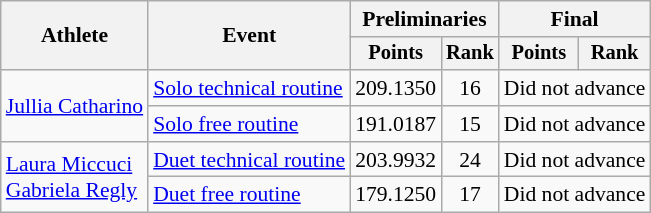<table class="wikitable" style="text-align:center; font-size:90%;">
<tr>
<th rowspan="2">Athlete</th>
<th rowspan="2">Event</th>
<th colspan="2">Preliminaries</th>
<th colspan="2">Final</th>
</tr>
<tr style="font-size:95%">
<th>Points</th>
<th>Rank</th>
<th>Points</th>
<th>Rank</th>
</tr>
<tr>
<td align=left rowspan=2><a href='#'>Jullia Catharino</a></td>
<td align=left><a href='#'>Solo technical routine</a></td>
<td>209.1350</td>
<td>16</td>
<td colspan=2>Did not advance</td>
</tr>
<tr>
<td align=left><a href='#'>Solo free routine</a></td>
<td>191.0187</td>
<td>15</td>
<td colspan=2>Did not advance</td>
</tr>
<tr>
<td align=left rowspan=2><a href='#'>Laura Miccuci</a><br><a href='#'>Gabriela Regly</a></td>
<td align=left><a href='#'>Duet technical routine</a></td>
<td>203.9932</td>
<td>24</td>
<td colspan=2>Did not advance</td>
</tr>
<tr>
<td align=left><a href='#'>Duet free routine</a></td>
<td>179.1250</td>
<td>17</td>
<td colspan=2>Did not advance</td>
</tr>
</table>
